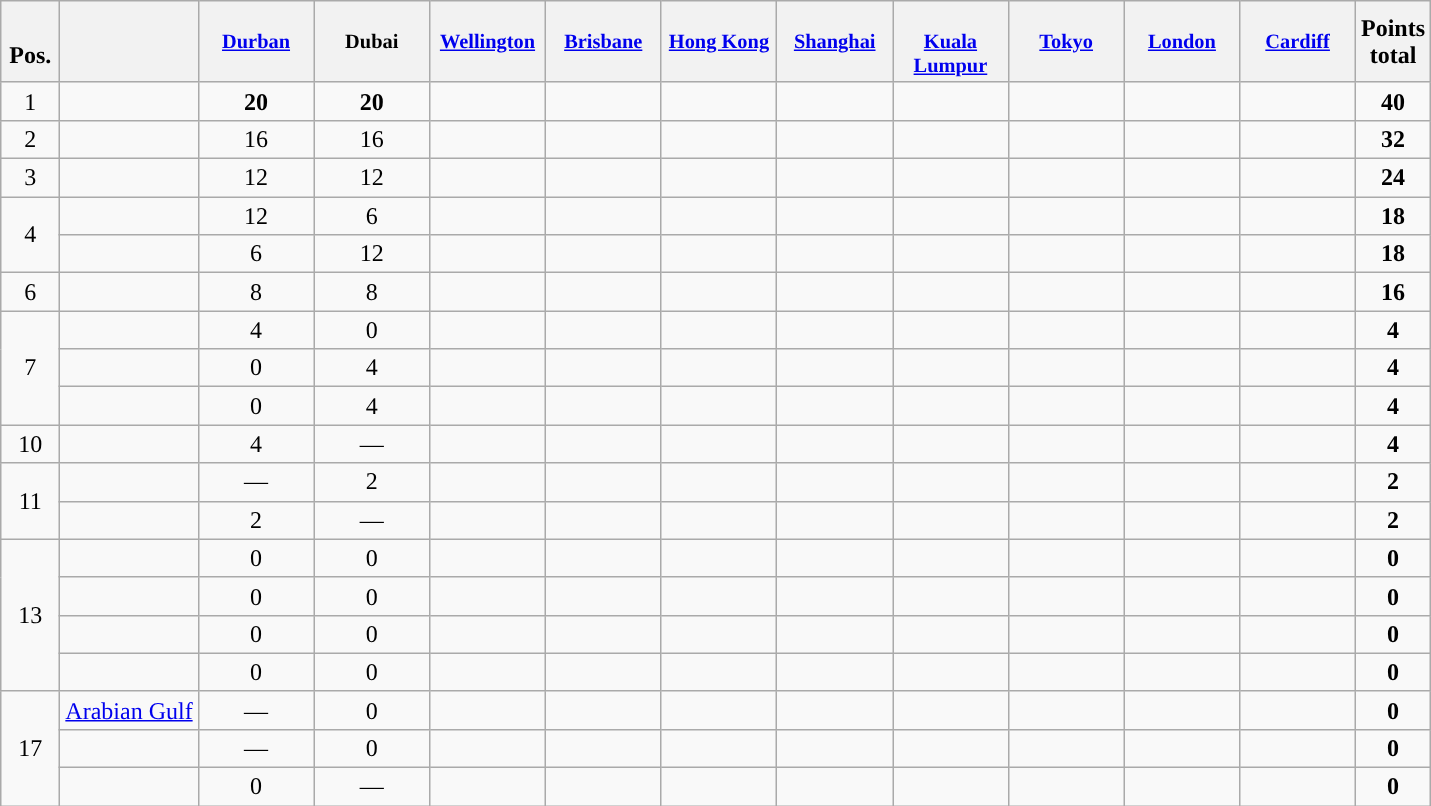<table class="wikitable" style="text-align:center;">
<tr>
<th style="width:2em;"><br>Pos.</th>
<th></th>
<th style="width:5.2em; vertical-align:top; font-size:85%;"><br><a href='#'>Durban</a></th>
<th style="width:5.2em; vertical-align:top; font-size:85%;"><br>Dubai</th>
<th style="width:5.2em; vertical-align:top; font-size:85%;"><br><a href='#'>Wellington</a></th>
<th style="width:5.2em; vertical-align:top; font-size:85%;"><br><a href='#'>Brisbane</a></th>
<th style="width:5.2em; vertical-align:top; font-size:85%;"><br><a href='#'>Hong Kong</a></th>
<th style="width:5.2em; vertical-align:top; font-size:85%;"><br><a href='#'>Shanghai</a></th>
<th style="width:5.2em; vertical-align:top; font-size:85%;"><br><a href='#'>Kuala Lumpur</a></th>
<th style="width:5.2em; vertical-align:top; font-size:85%;"><br><a href='#'>Tokyo</a></th>
<th style="width:5.2em; vertical-align:top; font-size:85%;"><br><a href='#'>London</a></th>
<th style="width:5.2em; vertical-align:top; font-size:85%;"><br><a href='#'>Cardiff</a></th>
<th>Points<br>total</th>
</tr>
<tr>
<td>1</td>
<td align=left></td>
<td><strong>20</strong></td>
<td><strong>20</strong></td>
<td></td>
<td></td>
<td></td>
<td></td>
<td></td>
<td></td>
<td></td>
<td></td>
<td><strong>40</strong></td>
</tr>
<tr>
<td>2</td>
<td align=left></td>
<td>16</td>
<td>16</td>
<td></td>
<td></td>
<td></td>
<td></td>
<td></td>
<td></td>
<td></td>
<td></td>
<td><strong>32</strong></td>
</tr>
<tr>
<td>3</td>
<td align=left></td>
<td>12</td>
<td>12</td>
<td></td>
<td></td>
<td></td>
<td></td>
<td></td>
<td></td>
<td></td>
<td></td>
<td><strong>24</strong></td>
</tr>
<tr>
<td rowspan=2>4</td>
<td align=left></td>
<td>12</td>
<td>6</td>
<td></td>
<td></td>
<td></td>
<td></td>
<td></td>
<td></td>
<td></td>
<td></td>
<td><strong>18</strong></td>
</tr>
<tr>
<td align=left></td>
<td>6</td>
<td>12</td>
<td></td>
<td></td>
<td></td>
<td></td>
<td></td>
<td></td>
<td></td>
<td></td>
<td><strong>18</strong></td>
</tr>
<tr>
<td>6</td>
<td align=left></td>
<td>8</td>
<td>8</td>
<td></td>
<td></td>
<td></td>
<td></td>
<td></td>
<td></td>
<td></td>
<td></td>
<td><strong>16</strong></td>
</tr>
<tr>
<td rowspan=3>7</td>
<td align=left></td>
<td>4</td>
<td>0</td>
<td></td>
<td></td>
<td></td>
<td></td>
<td></td>
<td></td>
<td></td>
<td></td>
<td><strong>4</strong></td>
</tr>
<tr>
<td align=left></td>
<td>0</td>
<td>4</td>
<td></td>
<td></td>
<td></td>
<td></td>
<td></td>
<td></td>
<td></td>
<td></td>
<td><strong>4</strong></td>
</tr>
<tr>
<td align=left></td>
<td>0</td>
<td>4</td>
<td></td>
<td></td>
<td></td>
<td></td>
<td></td>
<td></td>
<td></td>
<td></td>
<td><strong>4</strong></td>
</tr>
<tr>
<td>10</td>
<td align=left></td>
<td>4</td>
<td>—</td>
<td></td>
<td></td>
<td></td>
<td></td>
<td></td>
<td></td>
<td></td>
<td></td>
<td><strong>4</strong></td>
</tr>
<tr>
<td rowspan=2>11</td>
<td align=left></td>
<td>—</td>
<td>2</td>
<td></td>
<td></td>
<td></td>
<td></td>
<td></td>
<td></td>
<td></td>
<td></td>
<td><strong>2</strong></td>
</tr>
<tr>
<td align=left></td>
<td>2</td>
<td>—</td>
<td></td>
<td></td>
<td></td>
<td></td>
<td></td>
<td></td>
<td></td>
<td></td>
<td><strong>2</strong></td>
</tr>
<tr>
<td rowspan=4>13</td>
<td align=left></td>
<td>0</td>
<td>0</td>
<td></td>
<td></td>
<td></td>
<td></td>
<td></td>
<td></td>
<td></td>
<td></td>
<td><strong>0</strong></td>
</tr>
<tr>
<td align=left></td>
<td>0</td>
<td>0</td>
<td></td>
<td></td>
<td></td>
<td></td>
<td></td>
<td></td>
<td></td>
<td></td>
<td><strong>0</strong></td>
</tr>
<tr>
<td align=left></td>
<td>0</td>
<td>0</td>
<td></td>
<td></td>
<td></td>
<td></td>
<td></td>
<td></td>
<td></td>
<td></td>
<td><strong>0</strong></td>
</tr>
<tr>
<td align=left></td>
<td>0</td>
<td>0</td>
<td></td>
<td></td>
<td></td>
<td></td>
<td></td>
<td></td>
<td></td>
<td></td>
<td><strong>0</strong></td>
</tr>
<tr>
<td rowspan=3>17</td>
<td align=left> <a href='#'>Arabian Gulf</a></td>
<td>—</td>
<td>0</td>
<td></td>
<td></td>
<td></td>
<td></td>
<td></td>
<td></td>
<td></td>
<td></td>
<td><strong>0</strong></td>
</tr>
<tr>
<td align=left></td>
<td>—</td>
<td>0</td>
<td></td>
<td></td>
<td></td>
<td></td>
<td></td>
<td></td>
<td></td>
<td></td>
<td><strong>0</strong></td>
</tr>
<tr>
<td align=left></td>
<td>0</td>
<td>—</td>
<td></td>
<td></td>
<td></td>
<td></td>
<td></td>
<td></td>
<td></td>
<td></td>
<td><strong>0</strong></td>
</tr>
</table>
